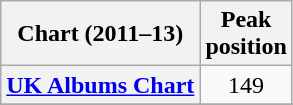<table class="wikitable sortable plainrowheaders" style="text-align:center">
<tr>
<th scope="col">Chart (2011–13)</th>
<th scope="col">Peak<br>position</th>
</tr>
<tr>
<th scope="row"><a href='#'>UK Albums Chart</a></th>
<td style="text-align:center;">149</td>
</tr>
<tr>
</tr>
<tr>
</tr>
</table>
